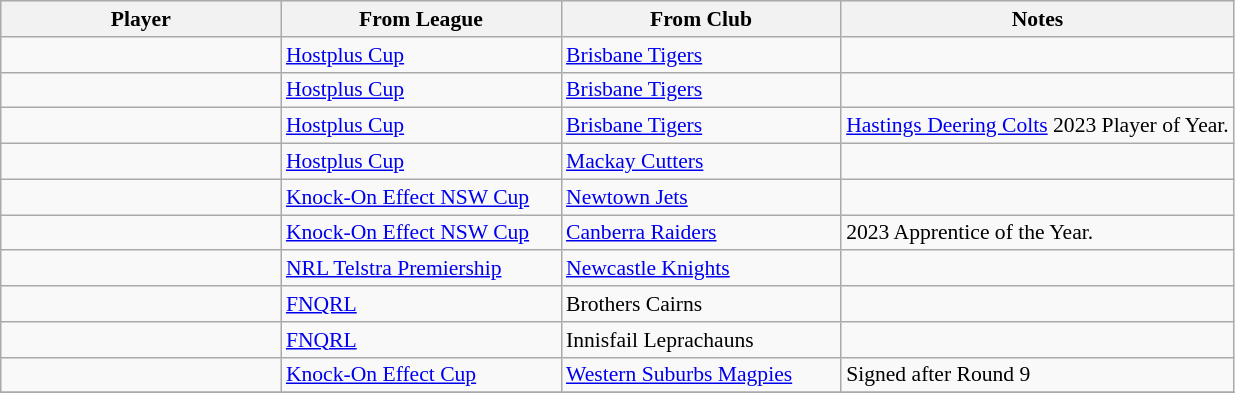<table class="wikitable" style="font-size:90%">
<tr bgcolor="#efefef">
<th width="180 ">Player</th>
<th width="180 ">From League</th>
<th width="180 ">From Club</th>
<th width=" ">Notes</th>
</tr>
<tr>
<td></td>
<td><a href='#'>Hostplus Cup</a></td>
<td> <a href='#'>Brisbane Tigers</a></td>
<td></td>
</tr>
<tr>
<td></td>
<td><a href='#'>Hostplus Cup</a></td>
<td> <a href='#'>Brisbane Tigers</a></td>
<td></td>
</tr>
<tr>
<td></td>
<td><a href='#'>Hostplus Cup</a></td>
<td> <a href='#'>Brisbane Tigers</a></td>
<td><a href='#'>Hastings Deering Colts</a> 2023 Player of Year.</td>
</tr>
<tr>
<td></td>
<td><a href='#'>Hostplus Cup</a></td>
<td> <a href='#'>Mackay Cutters</a></td>
<td></td>
</tr>
<tr>
<td></td>
<td><a href='#'>Knock-On Effect NSW Cup</a></td>
<td> <a href='#'>Newtown Jets</a></td>
<td></td>
</tr>
<tr>
<td></td>
<td><a href='#'>Knock-On Effect NSW Cup</a></td>
<td> <a href='#'>Canberra Raiders</a></td>
<td>2023 Apprentice of the Year.</td>
</tr>
<tr>
<td></td>
<td><a href='#'>NRL Telstra Premiership</a></td>
<td> <a href='#'>Newcastle Knights</a></td>
<td></td>
</tr>
<tr>
<td></td>
<td><a href='#'>FNQRL</a></td>
<td> Brothers Cairns</td>
<td></td>
</tr>
<tr>
<td></td>
<td><a href='#'>FNQRL</a></td>
<td> Innisfail Leprachauns</td>
<td></td>
</tr>
<tr>
<td></td>
<td><a href='#'>Knock-On Effect Cup</a></td>
<td> <a href='#'>Western Suburbs Magpies</a></td>
<td>Signed after Round 9</td>
</tr>
<tr>
</tr>
</table>
